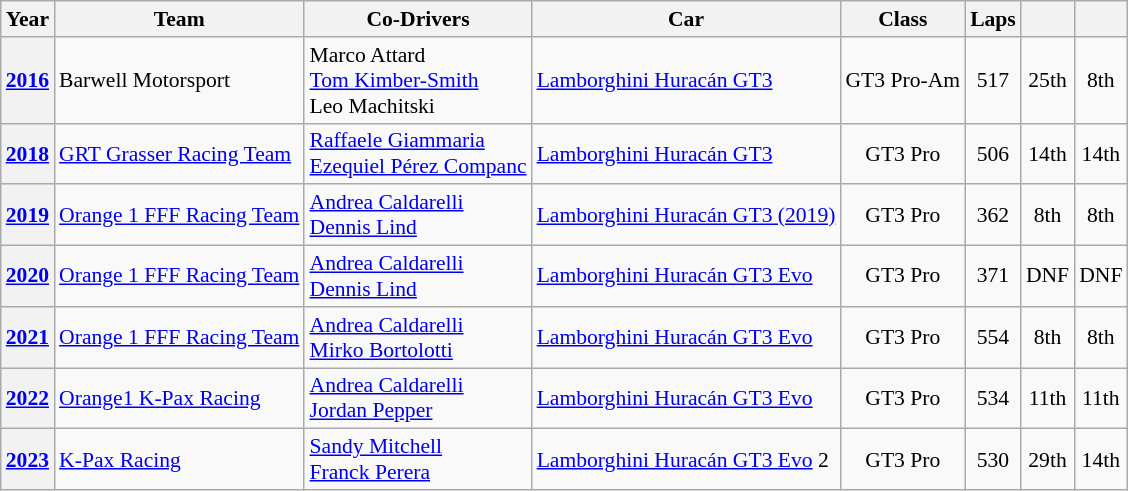<table class="wikitable" style="text-align:center; font-size:90%">
<tr>
<th>Year</th>
<th>Team</th>
<th>Co-Drivers</th>
<th>Car</th>
<th>Class</th>
<th>Laps</th>
<th></th>
<th></th>
</tr>
<tr>
<th><a href='#'>2016</a></th>
<td align="left"> Barwell Motorsport</td>
<td align="left"> Marco Attard<br> <a href='#'>Tom Kimber-Smith</a><br> Leo Machitski</td>
<td align="left"><a href='#'>Lamborghini Huracán GT3</a></td>
<td>GT3 Pro-Am</td>
<td>517</td>
<td>25th</td>
<td>8th</td>
</tr>
<tr>
<th><a href='#'>2018</a></th>
<td align="left"> <a href='#'>GRT Grasser Racing Team</a></td>
<td align="left"> <a href='#'>Raffaele Giammaria</a><br> <a href='#'>Ezequiel Pérez Companc</a></td>
<td align="left"><a href='#'>Lamborghini Huracán GT3</a></td>
<td>GT3 Pro</td>
<td>506</td>
<td>14th</td>
<td>14th</td>
</tr>
<tr>
<th><a href='#'>2019</a></th>
<td align="left"> <a href='#'>Orange 1 FFF Racing Team</a></td>
<td align="left"> <a href='#'>Andrea Caldarelli</a><br> <a href='#'>Dennis Lind</a></td>
<td align="left"><a href='#'>Lamborghini Huracán GT3 (2019)</a></td>
<td>GT3 Pro</td>
<td>362</td>
<td>8th</td>
<td>8th</td>
</tr>
<tr>
<th><a href='#'>2020</a></th>
<td align="left"> <a href='#'>Orange 1 FFF Racing Team</a></td>
<td align="left"> <a href='#'>Andrea Caldarelli</a><br> <a href='#'>Dennis Lind</a></td>
<td align="left"><a href='#'>Lamborghini Huracán GT3 Evo</a></td>
<td>GT3 Pro</td>
<td>371</td>
<td>DNF</td>
<td>DNF</td>
</tr>
<tr>
<th><a href='#'>2021</a></th>
<td align="left"> <a href='#'>Orange 1 FFF Racing Team</a></td>
<td align="left"> <a href='#'>Andrea Caldarelli</a><br> <a href='#'>Mirko Bortolotti</a></td>
<td align="left"><a href='#'>Lamborghini Huracán GT3 Evo</a></td>
<td>GT3 Pro</td>
<td>554</td>
<td>8th</td>
<td>8th</td>
</tr>
<tr>
<th><a href='#'>2022</a></th>
<td align="left"> <a href='#'>Orange1 K-Pax Racing</a></td>
<td align="left"> <a href='#'>Andrea Caldarelli</a><br> <a href='#'>Jordan Pepper</a></td>
<td align="left"><a href='#'>Lamborghini Huracán GT3 Evo</a></td>
<td>GT3 Pro</td>
<td>534</td>
<td>11th</td>
<td>11th</td>
</tr>
<tr>
<th><a href='#'>2023</a></th>
<td align="left"> <a href='#'>K-Pax Racing</a></td>
<td align="left"> <a href='#'>Sandy Mitchell</a><br> <a href='#'>Franck Perera</a></td>
<td align="left"><a href='#'>Lamborghini Huracán GT3 Evo</a> 2</td>
<td>GT3 Pro</td>
<td>530</td>
<td>29th</td>
<td>14th</td>
</tr>
</table>
